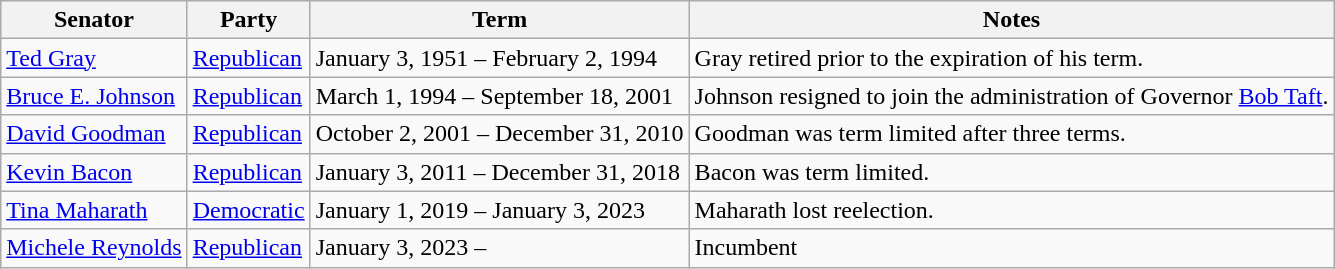<table class=wikitable>
<tr valign=bottom>
<th>Senator</th>
<th>Party</th>
<th>Term</th>
<th>Notes</th>
</tr>
<tr>
<td><a href='#'>Ted Gray</a></td>
<td><a href='#'>Republican</a></td>
<td>January 3, 1951 – February 2, 1994</td>
<td>Gray retired prior to the expiration of his term.</td>
</tr>
<tr>
<td><a href='#'>Bruce E. Johnson</a></td>
<td><a href='#'>Republican</a></td>
<td>March 1, 1994 – September 18, 2001</td>
<td>Johnson resigned to join the administration of Governor <a href='#'>Bob Taft</a>.</td>
</tr>
<tr>
<td><a href='#'>David Goodman</a></td>
<td><a href='#'>Republican</a></td>
<td>October 2, 2001 – December 31, 2010</td>
<td>Goodman was term limited after three terms.</td>
</tr>
<tr>
<td><a href='#'>Kevin Bacon</a></td>
<td><a href='#'>Republican</a></td>
<td>January 3, 2011 – December 31, 2018</td>
<td>Bacon was term limited.</td>
</tr>
<tr>
<td><a href='#'>Tina Maharath</a></td>
<td><a href='#'>Democratic</a></td>
<td>January 1, 2019 – January 3, 2023</td>
<td>Maharath lost reelection.</td>
</tr>
<tr>
<td><a href='#'>Michele Reynolds</a></td>
<td><a href='#'>Republican</a></td>
<td>January 3, 2023 –</td>
<td>Incumbent</td>
</tr>
</table>
